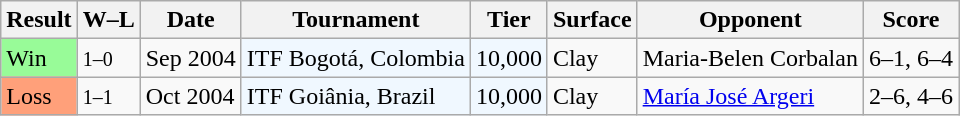<table class="sortable wikitable">
<tr>
<th>Result</th>
<th class="unsortable">W–L</th>
<th>Date</th>
<th>Tournament</th>
<th>Tier</th>
<th>Surface</th>
<th>Opponent</th>
<th class="unsortable">Score</th>
</tr>
<tr>
<td style="background:#98fb98;">Win</td>
<td><small>1–0</small></td>
<td>Sep 2004</td>
<td style="background:#f0f8ff;">ITF Bogotá, Colombia</td>
<td style="background:#f0f8ff;">10,000</td>
<td>Clay</td>
<td> Maria-Belen Corbalan</td>
<td>6–1, 6–4</td>
</tr>
<tr>
<td style="background:#ffa07a;">Loss</td>
<td><small>1–1</small></td>
<td>Oct 2004</td>
<td style="background:#f0f8ff;">ITF Goiânia, Brazil</td>
<td style="background:#f0f8ff;">10,000</td>
<td>Clay</td>
<td> <a href='#'>María José Argeri</a></td>
<td>2–6, 4–6</td>
</tr>
</table>
